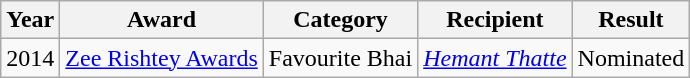<table class="wikitable">
<tr>
<th>Year</th>
<th>Award</th>
<th>Category</th>
<th>Recipient</th>
<th>Result</th>
</tr>
<tr>
<td>2014</td>
<td><a href='#'>Zee Rishtey Awards</a></td>
<td>Favourite Bhai</td>
<td><em><a href='#'>Hemant Thatte</a></em></td>
<td>Nominated</td>
</tr>
</table>
